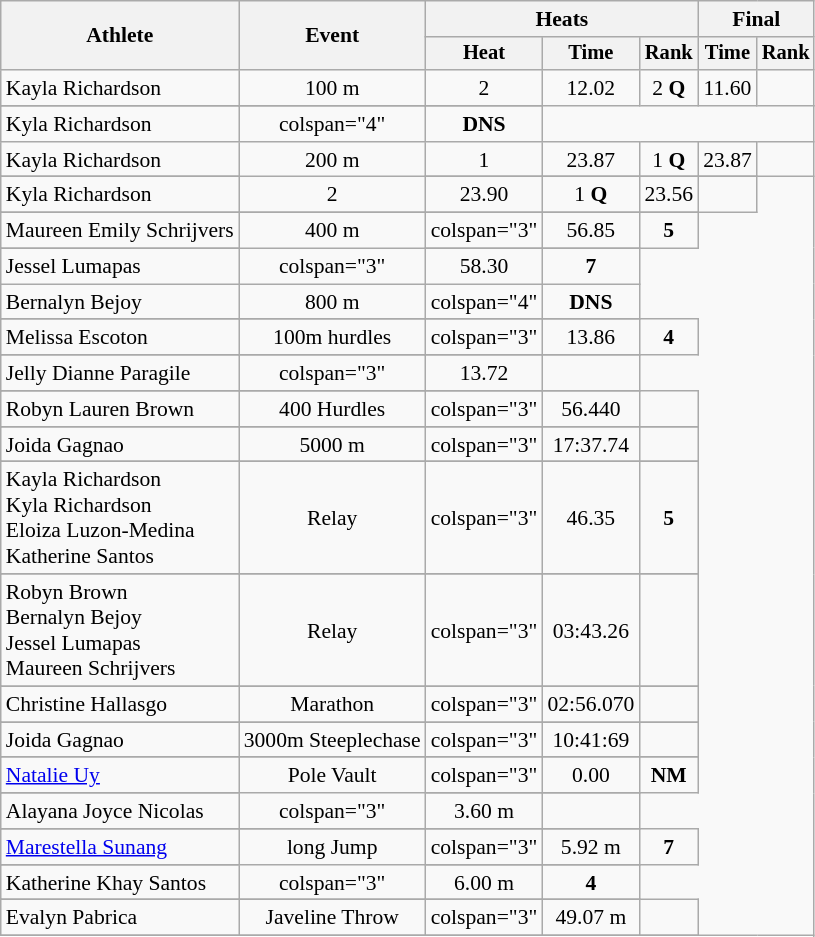<table class="wikitable" style="font-size:90%; text-align:center">
<tr>
<th rowspan="2">Athlete</th>
<th rowspan="2">Event</th>
<th colspan="3">Heats</th>
<th colspan="2">Final</th>
</tr>
<tr style="font-size:95%">
<th>Heat</th>
<th>Time</th>
<th>Rank</th>
<th>Time</th>
<th>Rank</th>
</tr>
<tr align="center">
<td align=left>Kayla Richardson</td>
<td rowspan="2" align="Center">100 m</td>
<td>2</td>
<td>12.02</td>
<td>2 <strong>Q</strong></td>
<td>11.60</td>
<td></td>
</tr>
<tr>
</tr>
<tr>
</tr>
<tr align="center">
<td align=left>Kyla Richardson</td>
<td>colspan="4" </td>
<td><strong>DNS</strong></td>
</tr>
<tr align="center">
<td align=left>Kayla Richardson</td>
<td rowspan="2" align="Center">200 m</td>
<td>1</td>
<td>23.87</td>
<td>1 <strong>Q</strong></td>
<td>23.87</td>
<td></td>
</tr>
<tr>
</tr>
<tr align="center">
<td align=left>Kyla Richardson</td>
<td>2</td>
<td>23.90</td>
<td>1 <strong>Q</strong></td>
<td>23.56</td>
<td></td>
</tr>
<tr>
</tr>
<tr align="center">
<td align=left>Maureen Emily Schrijvers</td>
<td rowspan="2" align="Center">400 m</td>
<td>colspan="3" </td>
<td>56.85</td>
<td><strong>5</strong></td>
</tr>
<tr>
</tr>
<tr align="center">
<td align=left>Jessel Lumapas</td>
<td>colspan="3" </td>
<td>58.30</td>
<td><strong>7</strong></td>
</tr>
<tr align="center">
<td align=left>Bernalyn Bejoy</td>
<td>800 m</td>
<td>colspan="4" </td>
<td><strong>DNS</strong></td>
</tr>
<tr>
</tr>
<tr align="center">
<td align=left>Melissa Escoton</td>
<td rowspan="2" align="Center">100m hurdles</td>
<td>colspan="3" </td>
<td>13.86</td>
<td><strong>4</strong></td>
</tr>
<tr>
</tr>
<tr>
</tr>
<tr align="center">
<td align=left>Jelly Dianne Paragile</td>
<td>colspan="3" </td>
<td>13.72</td>
<td></td>
</tr>
<tr>
</tr>
<tr>
</tr>
<tr align="center">
<td align=left>Robyn Lauren Brown</td>
<td rowspan="1" align="Center">400 Hurdles</td>
<td>colspan="3" </td>
<td>56.440</td>
<td></td>
</tr>
<tr>
</tr>
<tr align="center">
<td align=left>Joida Gagnao</td>
<td>5000 m</td>
<td>colspan="3" </td>
<td>17:37.74</td>
<td></td>
</tr>
<tr>
</tr>
<tr align="center">
<td align=left>Kayla Richardson<br>Kyla Richardson<br>Eloiza Luzon-Medina<br>Katherine Santos</td>
<td> Relay</td>
<td>colspan="3" </td>
<td>46.35</td>
<td><strong>5</strong></td>
</tr>
<tr>
</tr>
<tr align="center">
<td align=left>Robyn Brown<br>Bernalyn Bejoy<br>Jessel Lumapas<br>Maureen Schrijvers</td>
<td> Relay</td>
<td>colspan="3" </td>
<td>03:43.26</td>
<td></td>
</tr>
<tr>
</tr>
<tr align="center">
<td align=left>Christine Hallasgo</td>
<td>Marathon</td>
<td>colspan="3" </td>
<td>02:56.070</td>
<td></td>
</tr>
<tr>
</tr>
<tr align="center">
<td align=left>Joida Gagnao</td>
<td>3000m Steeplechase</td>
<td>colspan="3" </td>
<td>10:41:69</td>
<td></td>
</tr>
<tr>
</tr>
<tr align="center">
<td align=left><a href='#'>Natalie Uy</a></td>
<td rowspan="2" align="Center">Pole Vault</td>
<td>colspan="3" </td>
<td>0.00</td>
<td><strong>NM</strong></td>
</tr>
<tr>
</tr>
<tr align="center">
<td align=left>Alayana Joyce Nicolas</td>
<td>colspan="3" </td>
<td>3.60 m</td>
<td></td>
</tr>
<tr>
</tr>
<tr align="center">
<td align=left><a href='#'>Marestella Sunang</a></td>
<td rowspan="2" align="Center">long Jump</td>
<td>colspan="3" </td>
<td>5.92 m</td>
<td><strong>7</strong></td>
</tr>
<tr>
</tr>
<tr align="center">
<td align=left>Katherine Khay Santos</td>
<td>colspan="3" </td>
<td>6.00 m</td>
<td><strong>4</strong></td>
</tr>
<tr>
</tr>
<tr align="center">
<td align=left>Evalyn Pabrica</td>
<td>Javeline Throw</td>
<td>colspan="3" </td>
<td>49.07 m</td>
<td></td>
</tr>
<tr>
</tr>
</table>
